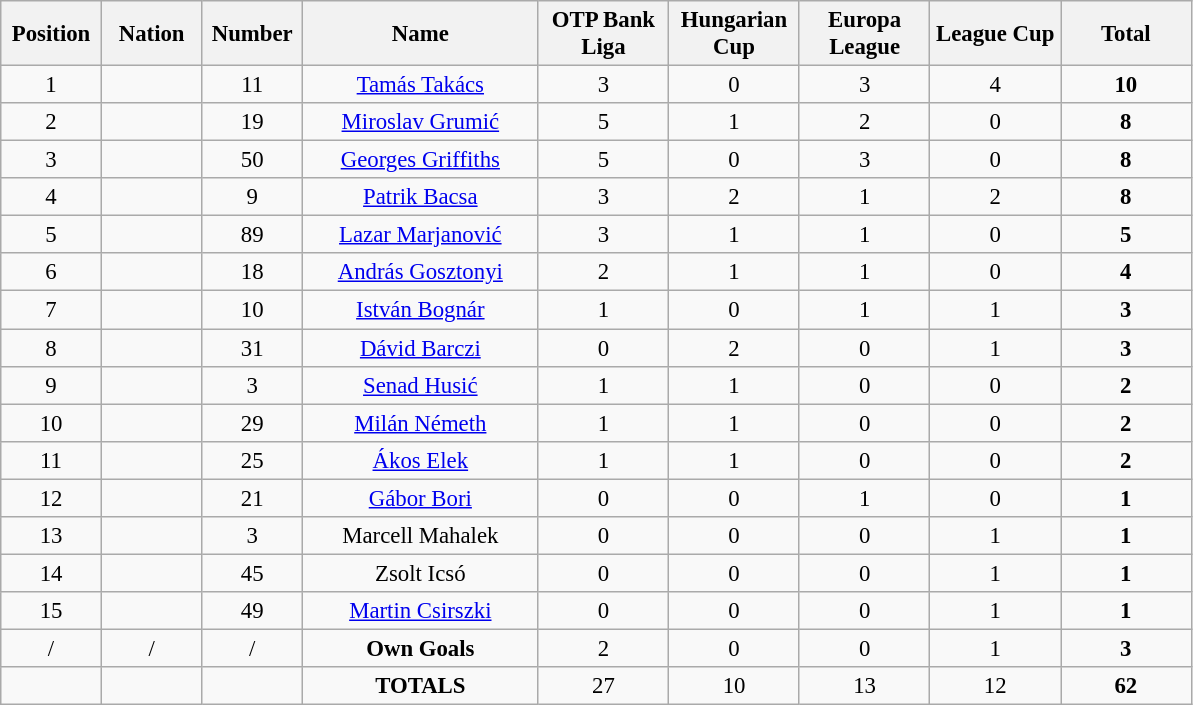<table class="wikitable" style="font-size: 95%; text-align: center;">
<tr>
<th width=60>Position</th>
<th width=60>Nation</th>
<th width=60>Number</th>
<th width=150>Name</th>
<th width=80>OTP Bank Liga</th>
<th width=80>Hungarian Cup</th>
<th width=80>Europa League</th>
<th width=80>League Cup</th>
<th width=80>Total</th>
</tr>
<tr>
<td>1</td>
<td></td>
<td>11</td>
<td><a href='#'>Tamás Takács</a></td>
<td>3</td>
<td>0</td>
<td>3</td>
<td>4</td>
<td><strong>10</strong></td>
</tr>
<tr>
<td>2</td>
<td></td>
<td>19</td>
<td><a href='#'>Miroslav Grumić</a></td>
<td>5</td>
<td>1</td>
<td>2</td>
<td>0</td>
<td><strong>8</strong></td>
</tr>
<tr>
<td>3</td>
<td></td>
<td>50</td>
<td><a href='#'>Georges Griffiths</a></td>
<td>5</td>
<td>0</td>
<td>3</td>
<td>0</td>
<td><strong>8</strong></td>
</tr>
<tr>
<td>4</td>
<td></td>
<td>9</td>
<td><a href='#'>Patrik Bacsa</a></td>
<td>3</td>
<td>2</td>
<td>1</td>
<td>2</td>
<td><strong>8</strong></td>
</tr>
<tr>
<td>5</td>
<td></td>
<td>89</td>
<td><a href='#'>Lazar Marjanović</a></td>
<td>3</td>
<td>1</td>
<td>1</td>
<td>0</td>
<td><strong>5</strong></td>
</tr>
<tr>
<td>6</td>
<td></td>
<td>18</td>
<td><a href='#'>András Gosztonyi</a></td>
<td>2</td>
<td>1</td>
<td>1</td>
<td>0</td>
<td><strong>4</strong></td>
</tr>
<tr>
<td>7</td>
<td></td>
<td>10</td>
<td><a href='#'>István Bognár</a></td>
<td>1</td>
<td>0</td>
<td>1</td>
<td>1</td>
<td><strong>3</strong></td>
</tr>
<tr>
<td>8</td>
<td></td>
<td>31</td>
<td><a href='#'>Dávid Barczi</a></td>
<td>0</td>
<td>2</td>
<td>0</td>
<td>1</td>
<td><strong>3</strong></td>
</tr>
<tr>
<td>9</td>
<td></td>
<td>3</td>
<td><a href='#'>Senad Husić</a></td>
<td>1</td>
<td>1</td>
<td>0</td>
<td>0</td>
<td><strong>2</strong></td>
</tr>
<tr>
<td>10</td>
<td></td>
<td>29</td>
<td><a href='#'>Milán Németh</a></td>
<td>1</td>
<td>1</td>
<td>0</td>
<td>0</td>
<td><strong>2</strong></td>
</tr>
<tr>
<td>11</td>
<td></td>
<td>25</td>
<td><a href='#'>Ákos Elek</a></td>
<td>1</td>
<td>1</td>
<td>0</td>
<td>0</td>
<td><strong>2</strong></td>
</tr>
<tr>
<td>12</td>
<td></td>
<td>21</td>
<td><a href='#'>Gábor Bori</a></td>
<td>0</td>
<td>0</td>
<td>1</td>
<td>0</td>
<td><strong>1</strong></td>
</tr>
<tr>
<td>13</td>
<td></td>
<td>3</td>
<td>Marcell Mahalek</td>
<td>0</td>
<td>0</td>
<td>0</td>
<td>1</td>
<td><strong>1</strong></td>
</tr>
<tr>
<td>14</td>
<td></td>
<td>45</td>
<td>Zsolt Icsó</td>
<td>0</td>
<td>0</td>
<td>0</td>
<td>1</td>
<td><strong>1</strong></td>
</tr>
<tr>
<td>15</td>
<td></td>
<td>49</td>
<td><a href='#'>Martin Csirszki</a></td>
<td>0</td>
<td>0</td>
<td>0</td>
<td>1</td>
<td><strong>1</strong></td>
</tr>
<tr>
<td>/</td>
<td>/</td>
<td>/</td>
<td><strong>Own Goals</strong></td>
<td>2</td>
<td>0</td>
<td>0</td>
<td>1</td>
<td><strong>3</strong></td>
</tr>
<tr>
<td></td>
<td></td>
<td></td>
<td><strong>TOTALS</strong></td>
<td>27</td>
<td>10</td>
<td>13</td>
<td>12</td>
<td><strong>62</strong></td>
</tr>
</table>
